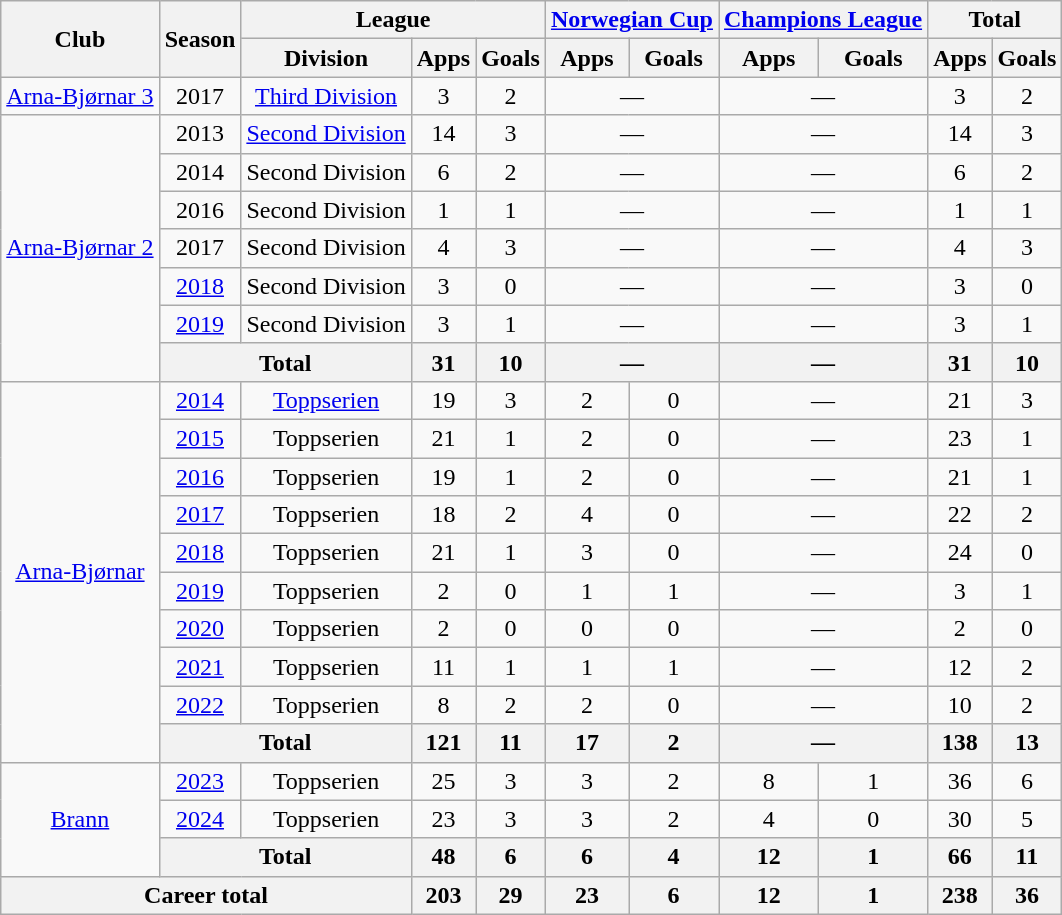<table class="wikitable" style="text-align: center;">
<tr>
<th rowspan="2">Club</th>
<th rowspan="2">Season</th>
<th colspan="3">League</th>
<th colspan="2"><a href='#'>Norwegian Cup</a></th>
<th colspan="2"><a href='#'>Champions League</a></th>
<th colspan="2">Total</th>
</tr>
<tr>
<th>Division</th>
<th>Apps</th>
<th>Goals</th>
<th>Apps</th>
<th>Goals</th>
<th>Apps</th>
<th>Goals</th>
<th>Apps</th>
<th>Goals</th>
</tr>
<tr>
<td><a href='#'>Arna-Bjørnar 3</a></td>
<td>2017</td>
<td><a href='#'>Third Division</a></td>
<td>3</td>
<td>2</td>
<td colspan=2>—</td>
<td colspan=2>—</td>
<td>3</td>
<td>2</td>
</tr>
<tr>
<td rowspan=7><a href='#'>Arna-Bjørnar 2</a></td>
<td>2013</td>
<td><a href='#'>Second Division</a></td>
<td>14</td>
<td>3</td>
<td colspan=2>—</td>
<td colspan=2>—</td>
<td>14</td>
<td>3</td>
</tr>
<tr>
<td>2014</td>
<td>Second Division</td>
<td>6</td>
<td>2</td>
<td colspan=2>—</td>
<td colspan=2>—</td>
<td>6</td>
<td>2</td>
</tr>
<tr>
<td>2016</td>
<td>Second Division</td>
<td>1</td>
<td>1</td>
<td colspan=2>—</td>
<td colspan=2>—</td>
<td>1</td>
<td>1</td>
</tr>
<tr>
<td>2017</td>
<td>Second Division</td>
<td>4</td>
<td>3</td>
<td colspan=2>—</td>
<td colspan=2>—</td>
<td>4</td>
<td>3</td>
</tr>
<tr>
<td><a href='#'>2018</a></td>
<td>Second Division</td>
<td>3</td>
<td>0</td>
<td colspan=2>—</td>
<td colspan=2>—</td>
<td>3</td>
<td>0</td>
</tr>
<tr>
<td><a href='#'>2019</a></td>
<td>Second Division</td>
<td>3</td>
<td>1</td>
<td colspan=2>—</td>
<td colspan=2>—</td>
<td>3</td>
<td>1</td>
</tr>
<tr>
<th colspan="2">Total</th>
<th>31</th>
<th>10</th>
<th colspan=2>—</th>
<th colspan=2>—</th>
<th>31</th>
<th>10</th>
</tr>
<tr>
<td rowspan=10><a href='#'>Arna-Bjørnar</a></td>
<td><a href='#'>2014</a></td>
<td><a href='#'>Toppserien</a></td>
<td>19</td>
<td>3</td>
<td>2</td>
<td>0</td>
<td colspan=2>—</td>
<td>21</td>
<td>3</td>
</tr>
<tr>
<td><a href='#'>2015</a></td>
<td>Toppserien</td>
<td>21</td>
<td>1</td>
<td>2</td>
<td>0</td>
<td colspan=2>—</td>
<td>23</td>
<td>1</td>
</tr>
<tr>
<td><a href='#'>2016</a></td>
<td>Toppserien</td>
<td>19</td>
<td>1</td>
<td>2</td>
<td>0</td>
<td colspan=2>—</td>
<td>21</td>
<td>1</td>
</tr>
<tr>
<td><a href='#'>2017</a></td>
<td>Toppserien</td>
<td>18</td>
<td>2</td>
<td>4</td>
<td>0</td>
<td colspan=2>—</td>
<td>22</td>
<td>2</td>
</tr>
<tr>
<td><a href='#'>2018</a></td>
<td>Toppserien</td>
<td>21</td>
<td>1</td>
<td>3</td>
<td>0</td>
<td colspan=2>—</td>
<td>24</td>
<td>0</td>
</tr>
<tr>
<td><a href='#'>2019</a></td>
<td>Toppserien</td>
<td>2</td>
<td>0</td>
<td>1</td>
<td>1</td>
<td colspan=2>—</td>
<td>3</td>
<td>1</td>
</tr>
<tr>
<td><a href='#'>2020</a></td>
<td>Toppserien</td>
<td>2</td>
<td>0</td>
<td>0</td>
<td>0</td>
<td colspan=2>—</td>
<td>2</td>
<td>0</td>
</tr>
<tr>
<td><a href='#'>2021</a></td>
<td>Toppserien</td>
<td>11</td>
<td>1</td>
<td>1</td>
<td>1</td>
<td colspan=2>—</td>
<td>12</td>
<td>2</td>
</tr>
<tr>
<td><a href='#'>2022</a></td>
<td>Toppserien</td>
<td>8</td>
<td>2</td>
<td>2</td>
<td>0</td>
<td colspan=2>—</td>
<td>10</td>
<td>2</td>
</tr>
<tr>
<th colspan="2">Total</th>
<th>121</th>
<th>11</th>
<th>17</th>
<th>2</th>
<th colspan=2>—</th>
<th>138</th>
<th>13</th>
</tr>
<tr>
<td rowspan="3"><a href='#'>Brann</a></td>
<td><a href='#'>2023</a></td>
<td>Toppserien</td>
<td>25</td>
<td>3</td>
<td>3</td>
<td>2</td>
<td>8</td>
<td>1</td>
<td>36</td>
<td>6</td>
</tr>
<tr>
<td><a href='#'>2024</a></td>
<td>Toppserien</td>
<td>23</td>
<td>3</td>
<td>3</td>
<td>2</td>
<td>4</td>
<td>0</td>
<td>30</td>
<td>5</td>
</tr>
<tr>
<th colspan="2">Total</th>
<th>48</th>
<th>6</th>
<th>6</th>
<th>4</th>
<th>12</th>
<th>1</th>
<th>66</th>
<th>11</th>
</tr>
<tr>
<th colspan="3">Career total</th>
<th>203</th>
<th>29</th>
<th>23</th>
<th>6</th>
<th>12</th>
<th>1</th>
<th>238</th>
<th>36</th>
</tr>
</table>
